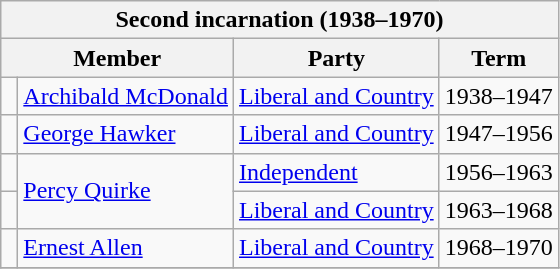<table class="wikitable">
<tr>
<th colspan=4>Second incarnation (1938–1970)</th>
</tr>
<tr>
<th colspan=2>Member</th>
<th>Party</th>
<th>Term</th>
</tr>
<tr>
<td> </td>
<td><a href='#'>Archibald McDonald</a></td>
<td><a href='#'>Liberal and Country</a></td>
<td>1938–1947</td>
</tr>
<tr>
<td> </td>
<td><a href='#'>George Hawker</a></td>
<td><a href='#'>Liberal and Country</a></td>
<td>1947–1956</td>
</tr>
<tr>
<td> </td>
<td rowspan="2"><a href='#'>Percy Quirke</a></td>
<td><a href='#'>Independent</a></td>
<td>1956–1963</td>
</tr>
<tr>
<td> </td>
<td><a href='#'>Liberal and Country</a></td>
<td>1963–1968</td>
</tr>
<tr>
<td> </td>
<td><a href='#'>Ernest Allen</a></td>
<td><a href='#'>Liberal and Country</a></td>
<td>1968–1970</td>
</tr>
<tr>
</tr>
</table>
